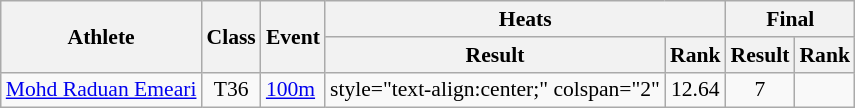<table class=wikitable style="font-size:90%">
<tr>
<th rowspan="2">Athlete</th>
<th rowspan="2">Class</th>
<th rowspan="2">Event</th>
<th colspan="2">Heats</th>
<th colspan="3">Final</th>
</tr>
<tr>
<th>Result</th>
<th>Rank</th>
<th>Result</th>
<th>Rank</th>
</tr>
<tr>
<td><a href='#'>Mohd Raduan Emeari</a></td>
<td style="text-align:center;">T36</td>
<td><a href='#'>100m</a></td>
<td>style="text-align:center;" colspan="2" </td>
<td style="text-align:center;">12.64</td>
<td style="text-align:center;">7</td>
</tr>
</table>
